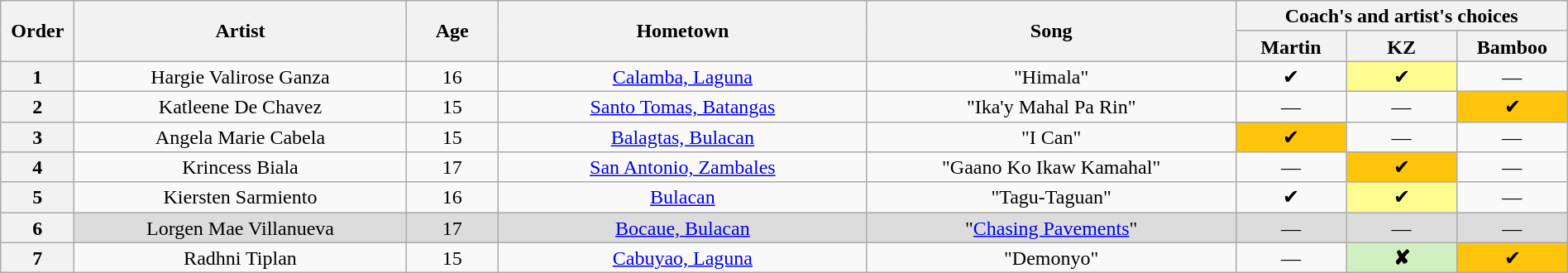<table class="wikitable" style="text-align:center; line-height:17px; width:100%">
<tr>
<th rowspan="2" scope="col" style="width:04%">Order</th>
<th rowspan="2" scope="col" style="width:18%">Artist</th>
<th rowspan="2" scope="col" style="width:05%">Age</th>
<th rowspan="2" scope="col" style="width:20%">Hometown</th>
<th rowspan="2" scope="col" style="width:20%">Song</th>
<th colspan="3">Coach's and artist's choices</th>
</tr>
<tr>
<th style="width:06%">Martin</th>
<th style="width:06%">KZ</th>
<th style="width:06%">Bamboo</th>
</tr>
<tr>
<th>1</th>
<td>Hargie Valirose Ganza</td>
<td>16</td>
<td><a href='#'>Calamba, Laguna</a></td>
<td>"Himala"</td>
<td>✔</td>
<td style="background:#fdfc8f;">✔</td>
<td>—</td>
</tr>
<tr>
<th>2</th>
<td>Katleene De Chavez</td>
<td>15</td>
<td><a href='#'>Santo Tomas, Batangas</a></td>
<td>"Ika'y Mahal Pa Rin"</td>
<td>—</td>
<td>—</td>
<td style="background:#FFC40C;">✔</td>
</tr>
<tr>
<th>3</th>
<td>Angela Marie Cabela</td>
<td>15</td>
<td><a href='#'>Balagtas, Bulacan</a></td>
<td>"I Can"</td>
<td style="background:#FFC40C;">✔</td>
<td>—</td>
<td>—</td>
</tr>
<tr>
<th>4</th>
<td>Krincess Biala</td>
<td>17</td>
<td><a href='#'>San Antonio, Zambales</a></td>
<td>"Gaano Ko Ikaw Kamahal"</td>
<td>—</td>
<td style="background:#FFC40C;">✔</td>
<td>—</td>
</tr>
<tr>
<th>5</th>
<td>Kiersten Sarmiento</td>
<td>16</td>
<td><a href='#'>Bulacan</a></td>
<td>"Tagu-Taguan"</td>
<td>✔</td>
<td style="background:#fdfc8f;">✔</td>
<td>—</td>
</tr>
<tr style="background:#DCDCDC; " |>
<th>6</th>
<td>Lorgen Mae Villanueva</td>
<td>17</td>
<td><a href='#'>Bocaue, Bulacan</a></td>
<td>"<a href='#'>Chasing Pavements</a>"</td>
<td>—</td>
<td>—</td>
<td>—</td>
</tr>
<tr>
<th>7</th>
<td>Radhni Tiplan</td>
<td>15</td>
<td><a href='#'>Cabuyao, Laguna</a></td>
<td>"Demonyo"</td>
<td>—</td>
<td style="background:#d0f0c0;"><strong>✘</strong></td>
<td style="background:#FFC40C;">✔</td>
</tr>
</table>
